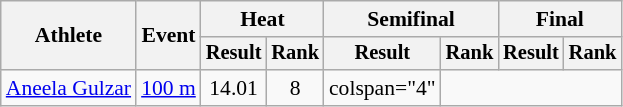<table class="wikitable" style="font-size:90%; text-align:center">
<tr>
<th rowspan=2>Athlete</th>
<th rowspan=2>Event</th>
<th colspan=2>Heat</th>
<th colspan=2>Semifinal</th>
<th colspan=2>Final</th>
</tr>
<tr style="font-size:95%">
<th>Result</th>
<th>Rank</th>
<th>Result</th>
<th>Rank</th>
<th>Result</th>
<th>Rank</th>
</tr>
<tr>
<td align="left"><a href='#'>Aneela Gulzar</a></td>
<td align=left rowspan=1><a href='#'>100 m</a></td>
<td>14.01</td>
<td>8</td>
<td>colspan="4" </td>
</tr>
</table>
